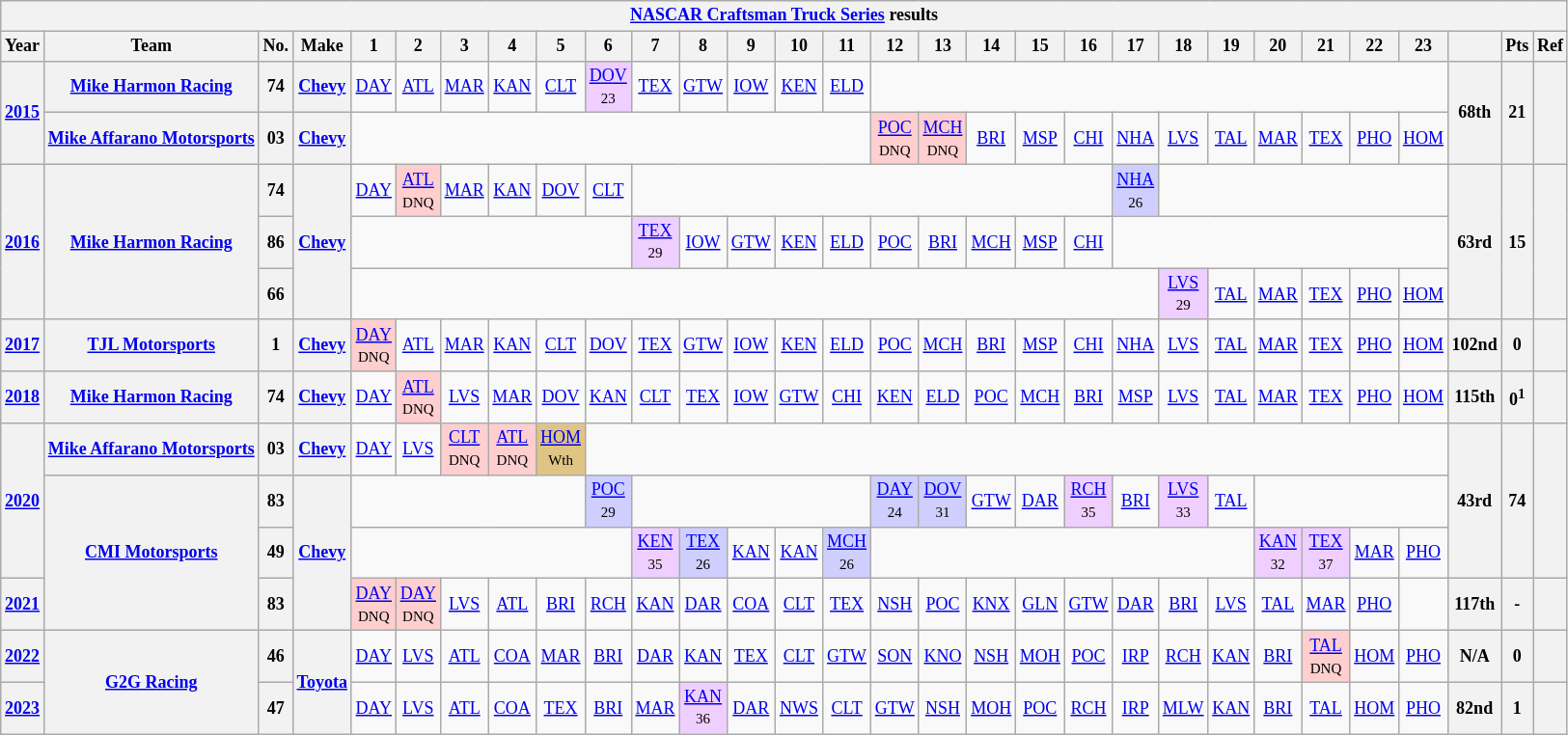<table class="wikitable" style="text-align:center; font-size:75%">
<tr>
<th colspan=30><a href='#'>NASCAR Craftsman Truck Series</a> results</th>
</tr>
<tr>
<th>Year</th>
<th>Team</th>
<th>No.</th>
<th>Make</th>
<th>1</th>
<th>2</th>
<th>3</th>
<th>4</th>
<th>5</th>
<th>6</th>
<th>7</th>
<th>8</th>
<th>9</th>
<th>10</th>
<th>11</th>
<th>12</th>
<th>13</th>
<th>14</th>
<th>15</th>
<th>16</th>
<th>17</th>
<th>18</th>
<th>19</th>
<th>20</th>
<th>21</th>
<th>22</th>
<th>23</th>
<th></th>
<th>Pts</th>
<th>Ref</th>
</tr>
<tr>
<th rowspan=2><a href='#'>2015</a></th>
<th><a href='#'>Mike Harmon Racing</a></th>
<th>74</th>
<th><a href='#'>Chevy</a></th>
<td><a href='#'>DAY</a></td>
<td><a href='#'>ATL</a></td>
<td><a href='#'>MAR</a></td>
<td><a href='#'>KAN</a></td>
<td><a href='#'>CLT</a></td>
<td style="background:#EFCFFF;"><a href='#'>DOV</a><br><small>23</small></td>
<td><a href='#'>TEX</a></td>
<td><a href='#'>GTW</a></td>
<td><a href='#'>IOW</a></td>
<td><a href='#'>KEN</a></td>
<td><a href='#'>ELD</a></td>
<td colspan=12></td>
<th rowspan=2>68th</th>
<th rowspan=2>21</th>
<th rowspan=2></th>
</tr>
<tr>
<th><a href='#'>Mike Affarano Motorsports</a></th>
<th>03</th>
<th><a href='#'>Chevy</a></th>
<td colspan=11></td>
<td style="background:#FFCFCF;"><a href='#'>POC</a><br><small>DNQ</small></td>
<td style="background:#FFCFCF;"><a href='#'>MCH</a><br><small>DNQ</small></td>
<td><a href='#'>BRI</a></td>
<td><a href='#'>MSP</a></td>
<td><a href='#'>CHI</a></td>
<td><a href='#'>NHA</a></td>
<td><a href='#'>LVS</a></td>
<td><a href='#'>TAL</a></td>
<td><a href='#'>MAR</a></td>
<td><a href='#'>TEX</a></td>
<td><a href='#'>PHO</a></td>
<td><a href='#'>HOM</a></td>
</tr>
<tr>
<th rowspan=3><a href='#'>2016</a></th>
<th rowspan=3><a href='#'>Mike Harmon Racing</a></th>
<th>74</th>
<th rowspan=3><a href='#'>Chevy</a></th>
<td><a href='#'>DAY</a></td>
<td style="background:#FFCFCF;"><a href='#'>ATL</a><br><small>DNQ</small></td>
<td><a href='#'>MAR</a></td>
<td><a href='#'>KAN</a></td>
<td><a href='#'>DOV</a></td>
<td><a href='#'>CLT</a></td>
<td colspan=10></td>
<td style="background:#CFCFFF;"><a href='#'>NHA</a><br><small>26</small></td>
<td colspan=6></td>
<th rowspan=3>63rd</th>
<th rowspan=3>15</th>
<th rowspan=3></th>
</tr>
<tr>
<th>86</th>
<td colspan=6></td>
<td style="background:#EFCFFF;"><a href='#'>TEX</a><br><small>29</small></td>
<td><a href='#'>IOW</a></td>
<td><a href='#'>GTW</a></td>
<td><a href='#'>KEN</a></td>
<td><a href='#'>ELD</a></td>
<td><a href='#'>POC</a></td>
<td><a href='#'>BRI</a></td>
<td><a href='#'>MCH</a></td>
<td><a href='#'>MSP</a></td>
<td><a href='#'>CHI</a></td>
<td colspan=7></td>
</tr>
<tr>
<th>66</th>
<td colspan=17></td>
<td style="background:#EFCFFF;"><a href='#'>LVS</a><br><small>29</small></td>
<td><a href='#'>TAL</a></td>
<td><a href='#'>MAR</a></td>
<td><a href='#'>TEX</a></td>
<td><a href='#'>PHO</a></td>
<td><a href='#'>HOM</a></td>
</tr>
<tr>
<th><a href='#'>2017</a></th>
<th><a href='#'>TJL Motorsports</a></th>
<th>1</th>
<th><a href='#'>Chevy</a></th>
<td style="background:#FFCFCF;"><a href='#'>DAY</a><br><small>DNQ</small></td>
<td><a href='#'>ATL</a></td>
<td><a href='#'>MAR</a></td>
<td><a href='#'>KAN</a></td>
<td><a href='#'>CLT</a></td>
<td><a href='#'>DOV</a></td>
<td><a href='#'>TEX</a></td>
<td><a href='#'>GTW</a></td>
<td><a href='#'>IOW</a></td>
<td><a href='#'>KEN</a></td>
<td><a href='#'>ELD</a></td>
<td><a href='#'>POC</a></td>
<td><a href='#'>MCH</a></td>
<td><a href='#'>BRI</a></td>
<td><a href='#'>MSP</a></td>
<td><a href='#'>CHI</a></td>
<td><a href='#'>NHA</a></td>
<td><a href='#'>LVS</a></td>
<td><a href='#'>TAL</a></td>
<td><a href='#'>MAR</a></td>
<td><a href='#'>TEX</a></td>
<td><a href='#'>PHO</a></td>
<td><a href='#'>HOM</a></td>
<th>102nd</th>
<th>0</th>
<th></th>
</tr>
<tr>
<th><a href='#'>2018</a></th>
<th><a href='#'>Mike Harmon Racing</a></th>
<th>74</th>
<th><a href='#'>Chevy</a></th>
<td><a href='#'>DAY</a></td>
<td style="background:#FFCFCF;"><a href='#'>ATL</a><br><small>DNQ</small></td>
<td><a href='#'>LVS</a></td>
<td><a href='#'>MAR</a></td>
<td><a href='#'>DOV</a></td>
<td><a href='#'>KAN</a></td>
<td><a href='#'>CLT</a></td>
<td><a href='#'>TEX</a></td>
<td><a href='#'>IOW</a></td>
<td><a href='#'>GTW</a></td>
<td><a href='#'>CHI</a></td>
<td><a href='#'>KEN</a></td>
<td><a href='#'>ELD</a></td>
<td><a href='#'>POC</a></td>
<td><a href='#'>MCH</a></td>
<td><a href='#'>BRI</a></td>
<td><a href='#'>MSP</a></td>
<td><a href='#'>LVS</a></td>
<td><a href='#'>TAL</a></td>
<td><a href='#'>MAR</a></td>
<td><a href='#'>TEX</a></td>
<td><a href='#'>PHO</a></td>
<td><a href='#'>HOM</a></td>
<th>115th</th>
<th>0<sup>1</sup></th>
<th></th>
</tr>
<tr>
<th rowspan=3><a href='#'>2020</a></th>
<th><a href='#'>Mike Affarano Motorsports</a></th>
<th>03</th>
<th><a href='#'>Chevy</a></th>
<td><a href='#'>DAY</a></td>
<td><a href='#'>LVS</a></td>
<td style="background:#FFCFCF;"><a href='#'>CLT</a><br><small>DNQ</small></td>
<td style="background:#FFCFCF;"><a href='#'>ATL</a><br><small>DNQ</small></td>
<td style="background:#DFC484;"><a href='#'>HOM</a><br><small>Wth</small></td>
<td colspan=18></td>
<th rowspan=3>43rd</th>
<th rowspan=3>74</th>
<th rowspan=3></th>
</tr>
<tr>
<th rowspan=3><a href='#'>CMI Motorsports</a></th>
<th>83</th>
<th rowspan=3><a href='#'>Chevy</a></th>
<td colspan=5></td>
<td style="background:#CFCFFF;"><a href='#'>POC</a><br><small>29</small></td>
<td colspan=5></td>
<td style="background:#CFCFFF;"><a href='#'>DAY</a><br><small>24</small></td>
<td style="background:#CFCFFF;"><a href='#'>DOV</a><br><small>31</small></td>
<td><a href='#'>GTW</a></td>
<td><a href='#'>DAR</a></td>
<td style="background:#EFCFFF;"><a href='#'>RCH</a><br><small>35</small></td>
<td><a href='#'>BRI</a></td>
<td style="background:#EFCFFF;"><a href='#'>LVS</a><br><small>33</small></td>
<td><a href='#'>TAL</a></td>
<td colspan=4></td>
</tr>
<tr>
<th>49</th>
<td colspan=6></td>
<td style="background:#EFCFFF;"><a href='#'>KEN</a><br><small>35</small></td>
<td style="background:#CFCFFF;"><a href='#'>TEX</a><br><small>26</small></td>
<td><a href='#'>KAN</a></td>
<td><a href='#'>KAN</a></td>
<td style="background:#CFCFFF;"><a href='#'>MCH</a><br><small>26</small></td>
<td colspan=8></td>
<td style="background:#EFCFFF;"><a href='#'>KAN</a><br><small>32</small></td>
<td style="background:#EFCFFF;"><a href='#'>TEX</a><br><small>37</small></td>
<td><a href='#'>MAR</a></td>
<td><a href='#'>PHO</a></td>
</tr>
<tr>
<th><a href='#'>2021</a></th>
<th>83</th>
<td style="background:#FFCFCF;"><a href='#'>DAY</a><br><small>DNQ</small></td>
<td style="background:#FFCFCF;"><a href='#'>DAY</a><br><small>DNQ</small></td>
<td><a href='#'>LVS</a></td>
<td><a href='#'>ATL</a></td>
<td><a href='#'>BRI</a></td>
<td><a href='#'>RCH</a></td>
<td><a href='#'>KAN</a></td>
<td><a href='#'>DAR</a></td>
<td><a href='#'>COA</a></td>
<td><a href='#'>CLT</a></td>
<td><a href='#'>TEX</a></td>
<td><a href='#'>NSH</a></td>
<td><a href='#'>POC</a></td>
<td><a href='#'>KNX</a></td>
<td><a href='#'>GLN</a></td>
<td><a href='#'>GTW</a></td>
<td><a href='#'>DAR</a></td>
<td><a href='#'>BRI</a></td>
<td><a href='#'>LVS</a></td>
<td><a href='#'>TAL</a></td>
<td><a href='#'>MAR</a></td>
<td><a href='#'>PHO</a></td>
<td></td>
<th>117th</th>
<th>-</th>
<th></th>
</tr>
<tr>
<th><a href='#'>2022</a></th>
<th rowspan=2><a href='#'>G2G Racing</a></th>
<th>46</th>
<th rowspan=2><a href='#'>Toyota</a></th>
<td><a href='#'>DAY</a></td>
<td><a href='#'>LVS</a></td>
<td><a href='#'>ATL</a></td>
<td><a href='#'>COA</a></td>
<td><a href='#'>MAR</a></td>
<td><a href='#'>BRI</a></td>
<td><a href='#'>DAR</a></td>
<td><a href='#'>KAN</a></td>
<td><a href='#'>TEX</a></td>
<td><a href='#'>CLT</a></td>
<td><a href='#'>GTW</a></td>
<td><a href='#'>SON</a></td>
<td><a href='#'>KNO</a></td>
<td><a href='#'>NSH</a></td>
<td><a href='#'>MOH</a></td>
<td><a href='#'>POC</a></td>
<td><a href='#'>IRP</a></td>
<td><a href='#'>RCH</a></td>
<td><a href='#'>KAN</a></td>
<td><a href='#'>BRI</a></td>
<td style="background:#FFCFCF;"><a href='#'>TAL</a><br><small>DNQ</small></td>
<td><a href='#'>HOM</a></td>
<td><a href='#'>PHO</a></td>
<th>N/A</th>
<th>0</th>
<th></th>
</tr>
<tr>
<th><a href='#'>2023</a></th>
<th>47</th>
<td><a href='#'>DAY</a></td>
<td><a href='#'>LVS</a></td>
<td><a href='#'>ATL</a></td>
<td><a href='#'>COA</a></td>
<td><a href='#'>TEX</a></td>
<td><a href='#'>BRI</a></td>
<td><a href='#'>MAR</a></td>
<td style="background:#EFCFFF;"><a href='#'>KAN</a><br><small>36</small></td>
<td><a href='#'>DAR</a></td>
<td><a href='#'>NWS</a></td>
<td><a href='#'>CLT</a></td>
<td><a href='#'>GTW</a></td>
<td><a href='#'>NSH</a></td>
<td><a href='#'>MOH</a></td>
<td><a href='#'>POC</a></td>
<td><a href='#'>RCH</a></td>
<td><a href='#'>IRP</a></td>
<td><a href='#'>MLW</a></td>
<td><a href='#'>KAN</a></td>
<td><a href='#'>BRI</a></td>
<td><a href='#'>TAL</a></td>
<td><a href='#'>HOM</a></td>
<td><a href='#'>PHO</a></td>
<th>82nd</th>
<th>1</th>
<th></th>
</tr>
</table>
